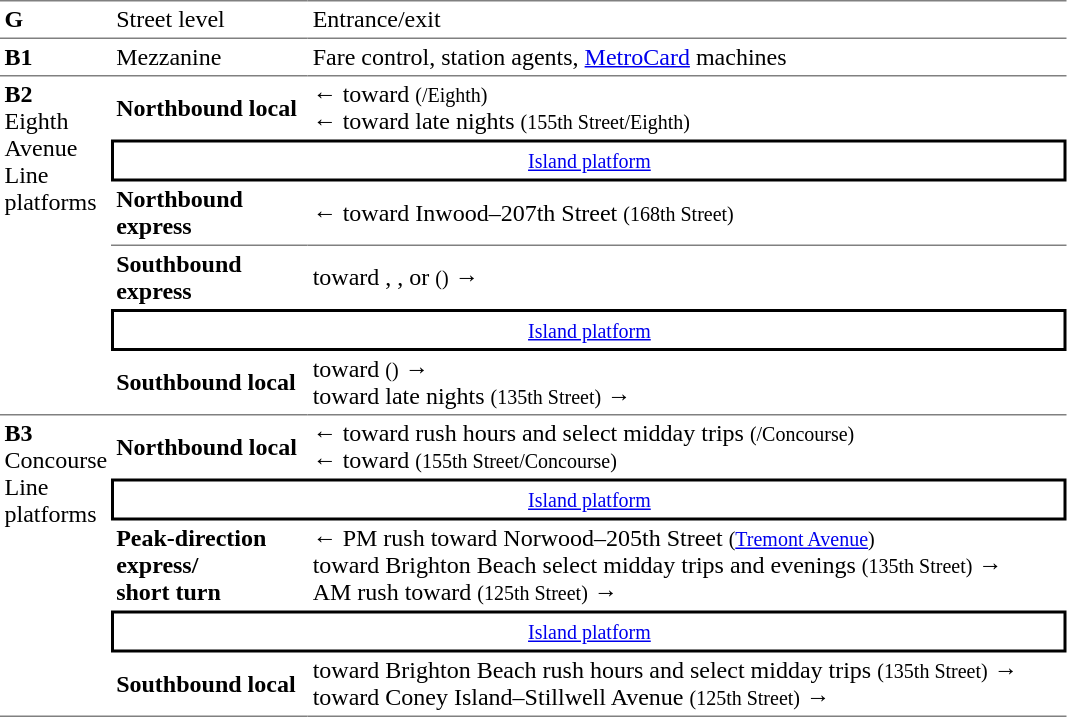<table table border=0 cellspacing=0 cellpadding=3>
<tr>
<td style="border-bottom:solid 1px gray;border-top:solid 1px gray;" width=50><strong>G</strong></td>
<td style="border-top:solid 1px gray;border-bottom:solid 1px gray;" width=125>Street level</td>
<td style="border-top:solid 1px gray;border-bottom:solid 1px gray;" width=500>Entrance/exit</td>
</tr>
<tr>
<td><strong>B1</strong></td>
<td>Mezzanine</td>
<td>Fare control, station agents, <a href='#'>MetroCard</a> machines</td>
</tr>
<tr>
<td style="border-top:solid 1px gray" rowspan=6 valign=top><strong>B2</strong><br>Eighth Avenue Line platforms</td>
<td style="border-top:solid 1px gray;"><span><strong>Northbound local</strong></span></td>
<td style="border-top:solid 1px gray;">←  toward  <small>(/Eighth)</small><br>←  toward  late nights <small>(155th Street/Eighth)</small></td>
</tr>
<tr>
<td style="border-top:solid 2px black;border-right:solid 2px black;border-left:solid 2px black;border-bottom:solid 2px black;text-align:center;" colspan=2><small><a href='#'>Island platform</a></small></td>
</tr>
<tr>
<td style="border-bottom:solid 1px gray;"><span><strong>Northbound express</strong></span></td>
<td style="border-bottom:solid 1px gray;">←  toward Inwood–207th Street <small>(168th Street)</small></td>
</tr>
<tr>
<td><span><strong>Southbound express</strong></span></td>
<td>  toward , , or  <small>()</small> →</td>
</tr>
<tr>
<td style="border-top:solid 2px black;border-right:solid 2px black;border-left:solid 2px black;border-bottom:solid 2px black;text-align:center;" colspan=2><small><a href='#'>Island platform</a></small></td>
</tr>
<tr>
<td><span><strong>Southbound local</strong></span></td>
<td>  toward  <small>()</small> →<br>  toward  late nights <small>(135th Street)</small> →</td>
</tr>
<tr>
<td style="border-top:solid 1px gray;border-bottom:solid 1px gray;" rowspan=5 valign=top><strong>B3</strong><br>Concourse Line platforms</td>
<td style="border-top:solid 1px gray;"><span><strong>Northbound local</strong></span></td>
<td style="border-top:solid 1px gray;">←  toward  rush hours and select midday trips <small>(/Concourse)</small><br>←  toward  <small>(155th Street/Concourse)</small></td>
</tr>
<tr>
<td style="border-top:solid 2px black;border-right:solid 2px black;border-left:solid 2px black;border-bottom:solid 2px black;text-align:center;" colspan=2><small><a href='#'>Island platform</a></small></td>
</tr>
<tr>
<td><span><strong>Peak-direction express/<br>short turn</strong></span></td>
<td>←  PM rush toward Norwood–205th Street <small>(<a href='#'>Tremont Avenue</a>)</small><br>  toward Brighton Beach select midday trips and evenings <small>(135th Street)</small> →<br>  AM rush toward  <small>(125th Street)</small> →</td>
</tr>
<tr>
<td style="border-top:solid 2px black;border-right:solid 2px black;border-left:solid 2px black;border-bottom:solid 2px black;text-align:center;" colspan=2><small><a href='#'>Island platform</a></small></td>
</tr>
<tr>
<td style="border-bottom:solid 1px gray;"><span><strong>Southbound local</strong></span></td>
<td style="border-bottom:solid 1px gray;">  toward Brighton Beach rush hours and select midday trips <small>(135th Street)</small> →<br>  toward Coney Island–Stillwell Avenue <small>(125th Street)</small> →</td>
</tr>
</table>
